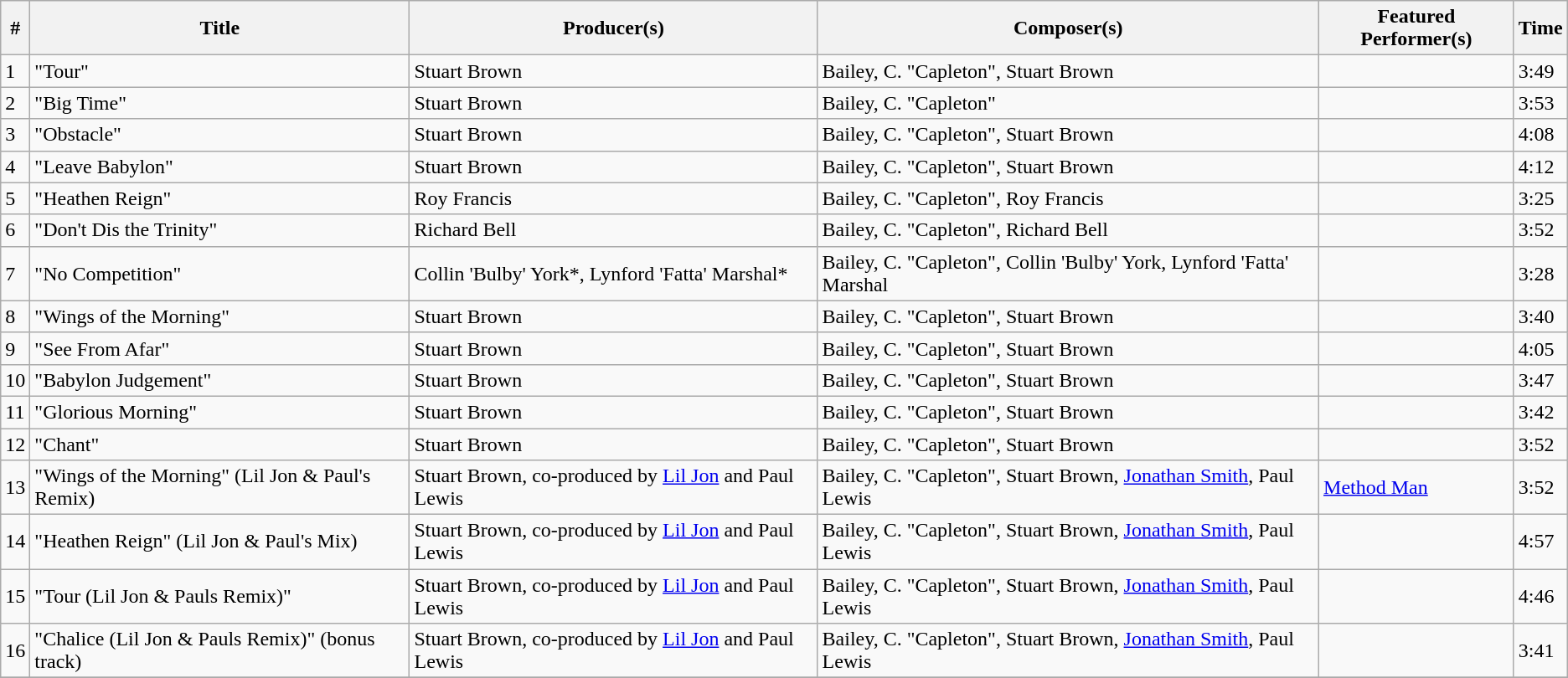<table class="wikitable">
<tr>
<th align="center">#</th>
<th align="center">Title</th>
<th align="center">Producer(s)</th>
<th align="center">Composer(s)</th>
<th align="center">Featured Performer(s)</th>
<th align="center">Time</th>
</tr>
<tr>
<td>1</td>
<td>"Tour"</td>
<td>Stuart Brown</td>
<td>Bailey, C. "Capleton", Stuart Brown</td>
<td></td>
<td>3:49</td>
</tr>
<tr>
<td>2</td>
<td>"Big Time"</td>
<td>Stuart Brown</td>
<td>Bailey, C. "Capleton"</td>
<td></td>
<td>3:53</td>
</tr>
<tr>
<td>3</td>
<td>"Obstacle"</td>
<td>Stuart Brown</td>
<td>Bailey, C. "Capleton", Stuart Brown</td>
<td></td>
<td>4:08</td>
</tr>
<tr>
<td>4</td>
<td>"Leave Babylon"</td>
<td>Stuart Brown</td>
<td>Bailey, C. "Capleton", Stuart Brown</td>
<td></td>
<td>4:12</td>
</tr>
<tr>
<td>5</td>
<td>"Heathen Reign"</td>
<td>Roy Francis</td>
<td>Bailey, C. "Capleton", Roy Francis</td>
<td></td>
<td>3:25</td>
</tr>
<tr>
<td>6</td>
<td>"Don't Dis the Trinity"</td>
<td>Richard Bell</td>
<td>Bailey, C. "Capleton", Richard Bell</td>
<td></td>
<td>3:52</td>
</tr>
<tr>
<td>7</td>
<td>"No Competition"</td>
<td>Collin 'Bulby' York*, Lynford 'Fatta' Marshal*</td>
<td>Bailey, C. "Capleton", Collin 'Bulby' York, Lynford 'Fatta' Marshal</td>
<td></td>
<td>3:28</td>
</tr>
<tr>
<td>8</td>
<td>"Wings of the Morning"</td>
<td>Stuart Brown</td>
<td>Bailey, C. "Capleton", Stuart Brown</td>
<td></td>
<td>3:40</td>
</tr>
<tr>
<td>9</td>
<td>"See From Afar"</td>
<td>Stuart Brown</td>
<td>Bailey, C. "Capleton", Stuart Brown</td>
<td></td>
<td>4:05</td>
</tr>
<tr>
<td>10</td>
<td>"Babylon Judgement"</td>
<td>Stuart Brown</td>
<td>Bailey, C. "Capleton", Stuart Brown</td>
<td></td>
<td>3:47</td>
</tr>
<tr>
<td>11</td>
<td>"Glorious Morning"</td>
<td>Stuart Brown</td>
<td>Bailey, C. "Capleton", Stuart Brown</td>
<td></td>
<td>3:42</td>
</tr>
<tr>
<td>12</td>
<td>"Chant"</td>
<td>Stuart Brown</td>
<td>Bailey, C. "Capleton", Stuart Brown</td>
<td></td>
<td>3:52</td>
</tr>
<tr>
<td>13</td>
<td>"Wings of the Morning" (Lil Jon & Paul's Remix)</td>
<td>Stuart Brown, co-produced by <a href='#'>Lil Jon</a> and Paul Lewis</td>
<td>Bailey, C. "Capleton", Stuart Brown, <a href='#'>Jonathan Smith</a>, Paul Lewis</td>
<td><a href='#'>Method Man</a></td>
<td>3:52</td>
</tr>
<tr>
<td>14</td>
<td>"Heathen Reign" (Lil Jon & Paul's Mix)</td>
<td>Stuart Brown, co-produced by <a href='#'>Lil Jon</a> and Paul Lewis</td>
<td>Bailey, C. "Capleton", Stuart Brown, <a href='#'>Jonathan Smith</a>, Paul Lewis</td>
<td></td>
<td>4:57</td>
</tr>
<tr>
<td>15</td>
<td>"Tour (Lil Jon & Pauls Remix)"</td>
<td>Stuart Brown, co-produced by <a href='#'>Lil Jon</a> and Paul Lewis</td>
<td>Bailey, C. "Capleton", Stuart Brown, <a href='#'>Jonathan Smith</a>, Paul Lewis</td>
<td></td>
<td>4:46</td>
</tr>
<tr>
<td>16</td>
<td>"Chalice (Lil Jon & Pauls Remix)" (bonus track)</td>
<td>Stuart Brown, co-produced by <a href='#'>Lil Jon</a> and Paul Lewis</td>
<td>Bailey, C. "Capleton", Stuart Brown, <a href='#'>Jonathan Smith</a>, Paul Lewis</td>
<td></td>
<td>3:41</td>
</tr>
<tr>
</tr>
</table>
